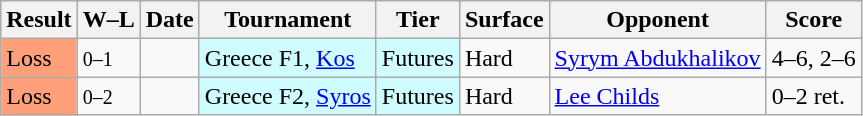<table class="sortable wikitable">
<tr>
<th>Result</th>
<th class="unsortable">W–L</th>
<th>Date</th>
<th>Tournament</th>
<th>Tier</th>
<th>Surface</th>
<th>Opponent</th>
<th class="unsortable">Score</th>
</tr>
<tr>
<td style="background:#ffa07a;">Loss</td>
<td><small>0–1</small></td>
<td></td>
<td style="background:#cffcff;">Greece F1, <a href='#'>Kos</a></td>
<td style="background:#cffcff;">Futures</td>
<td>Hard</td>
<td> <a href='#'>Syrym Abdukhalikov</a></td>
<td>4–6, 2–6</td>
</tr>
<tr>
<td style="background:#ffa07a;">Loss</td>
<td><small>0–2</small></td>
<td></td>
<td style="background:#cffcff;">Greece F2, <a href='#'>Syros</a></td>
<td style="background:#cffcff;">Futures</td>
<td>Hard</td>
<td> <a href='#'>Lee Childs</a></td>
<td>0–2 ret.</td>
</tr>
</table>
